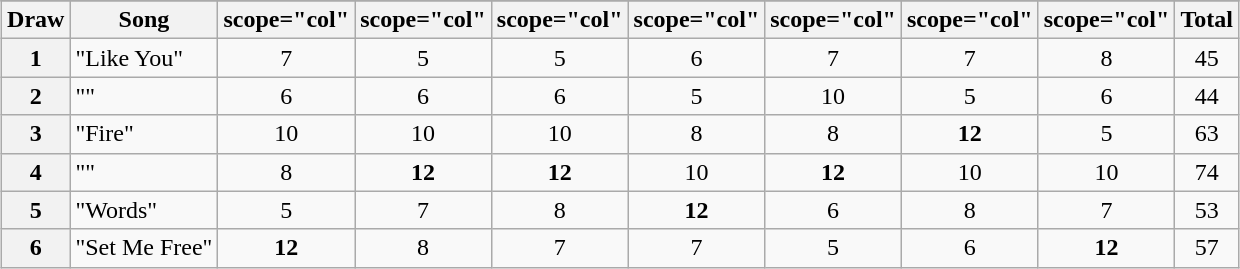<table class="wikitable collapsible plainrowheaders" style="margin: 1em auto 1em auto; text-align:center;">
<tr>
</tr>
<tr>
<th>Draw</th>
<th>Song</th>
<th>scope="col" </th>
<th>scope="col" </th>
<th>scope="col" </th>
<th>scope="col" </th>
<th>scope="col" </th>
<th>scope="col" </th>
<th>scope="col" </th>
<th>Total</th>
</tr>
<tr>
<th scope="row" style="text-align:center">1</th>
<td align="left">"Like You"</td>
<td>7</td>
<td>5</td>
<td>5</td>
<td>6</td>
<td>7</td>
<td>7</td>
<td>8</td>
<td>45</td>
</tr>
<tr>
<th scope="row" style="text-align:center">2</th>
<td align="left">""</td>
<td>6</td>
<td>6</td>
<td>6</td>
<td>5</td>
<td>10</td>
<td>5</td>
<td>6</td>
<td>44</td>
</tr>
<tr>
<th scope="row" style="text-align:center">3</th>
<td align="left">"Fire"</td>
<td>10</td>
<td>10</td>
<td>10</td>
<td>8</td>
<td>8</td>
<td><strong>12</strong></td>
<td>5</td>
<td>63</td>
</tr>
<tr>
<th scope="row" style="text-align:center">4</th>
<td align="left">""</td>
<td>8</td>
<td><strong>12</strong></td>
<td><strong>12</strong></td>
<td>10</td>
<td><strong>12</strong></td>
<td>10</td>
<td>10</td>
<td>74</td>
</tr>
<tr>
<th scope="row" style="text-align:center">5</th>
<td align="left">"Words"</td>
<td>5</td>
<td>7</td>
<td>8</td>
<td><strong>12</strong></td>
<td>6</td>
<td>8</td>
<td>7</td>
<td>53</td>
</tr>
<tr>
<th scope="row" style="text-align:center">6</th>
<td align="left">"Set Me Free"</td>
<td><strong>12</strong></td>
<td>8</td>
<td>7</td>
<td>7</td>
<td>5</td>
<td>6</td>
<td><strong>12</strong></td>
<td>57</td>
</tr>
</table>
